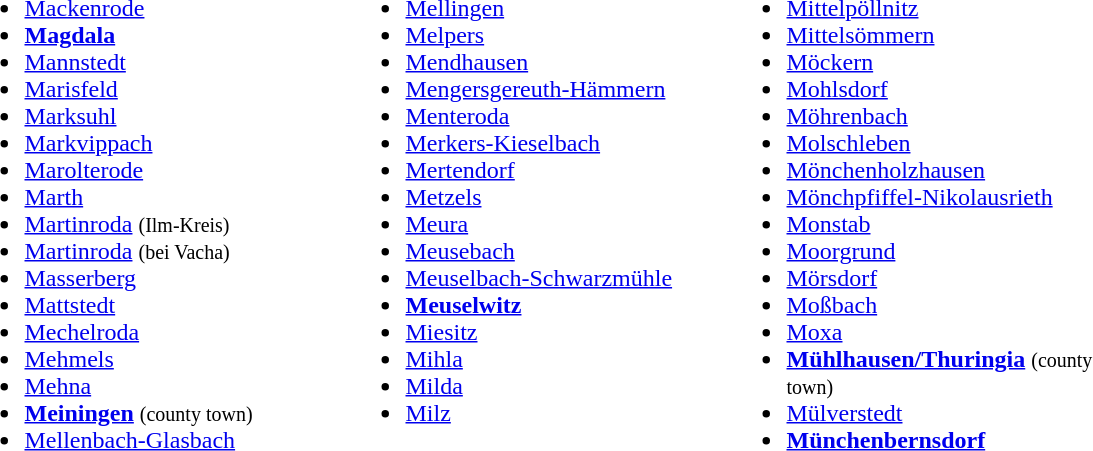<table>
<tr ---->
<td width="250" valign="top"><br><ul><li><a href='#'>Mackenrode</a></li><li><strong><a href='#'>Magdala</a></strong></li><li><a href='#'>Mannstedt</a></li><li><a href='#'>Marisfeld</a></li><li><a href='#'>Marksuhl</a></li><li><a href='#'>Markvippach</a></li><li><a href='#'>Marolterode</a></li><li><a href='#'>Marth</a></li><li><a href='#'>Martinroda</a> <small>(Ilm-Kreis)</small></li><li><a href='#'>Martinroda</a> <small>(bei Vacha)</small></li><li><a href='#'>Masserberg</a></li><li><a href='#'>Mattstedt</a></li><li><a href='#'>Mechelroda</a></li><li><a href='#'>Mehmels</a></li><li><a href='#'>Mehna</a></li><li><strong><a href='#'>Meiningen</a></strong> <small>(county town)</small></li><li><a href='#'>Mellenbach-Glasbach</a></li></ul></td>
<td width="250" valign="top"><br><ul><li><a href='#'>Mellingen</a></li><li><a href='#'>Melpers</a></li><li><a href='#'>Mendhausen</a></li><li><a href='#'>Mengersgereuth-Hämmern</a></li><li><a href='#'>Menteroda</a></li><li><a href='#'>Merkers-Kieselbach</a></li><li><a href='#'>Mertendorf</a></li><li><a href='#'>Metzels</a></li><li><a href='#'>Meura</a></li><li><a href='#'>Meusebach</a></li><li><a href='#'>Meuselbach-Schwarzmühle</a></li><li><strong><a href='#'>Meuselwitz</a></strong></li><li><a href='#'>Miesitz</a></li><li><a href='#'>Mihla</a></li><li><a href='#'>Milda</a></li><li><a href='#'>Milz</a></li></ul></td>
<td width="250" valign="top"><br><ul><li><a href='#'>Mittelpöllnitz</a></li><li><a href='#'>Mittelsömmern</a></li><li><a href='#'>Möckern</a></li><li><a href='#'>Mohlsdorf</a></li><li><a href='#'>Möhrenbach</a></li><li><a href='#'>Molschleben</a></li><li><a href='#'>Mönchenholzhausen</a></li><li><a href='#'>Mönchpfiffel-Nikolausrieth</a></li><li><a href='#'>Monstab</a></li><li><a href='#'>Moorgrund</a></li><li><a href='#'>Mörsdorf</a></li><li><a href='#'>Moßbach</a></li><li><a href='#'>Moxa</a></li><li><strong><a href='#'>Mühlhausen/Thuringia</a></strong> <small>(county town)</small></li><li><a href='#'>Mülverstedt</a></li><li><strong><a href='#'>Münchenbernsdorf</a></strong></li></ul></td>
</tr>
</table>
